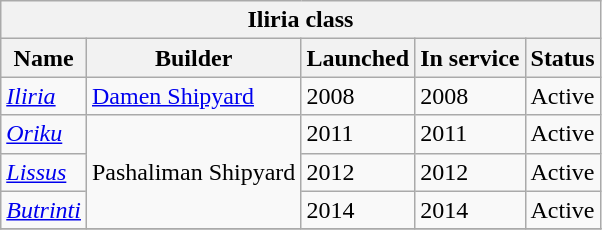<table border="1" class="wikitable collapsible">
<tr>
<th colspan=5>Iliria class</th>
</tr>
<tr>
<th>Name</th>
<th>Builder</th>
<th>Launched</th>
<th>In service</th>
<th>Status</th>
</tr>
<tr>
<td><a href='#'><em>Iliria</em></a></td>
<td rowspan=1><a href='#'>Damen Shipyard</a></td>
<td>2008</td>
<td>2008</td>
<td>Active</td>
</tr>
<tr>
<td><a href='#'><em>Oriku</em></a></td>
<td rowspan=3>Pashaliman Shipyard</td>
<td>2011</td>
<td>2011</td>
<td>Active</td>
</tr>
<tr>
<td><a href='#'><em>Lissus</em></a></td>
<td>2012</td>
<td>2012</td>
<td>Active</td>
</tr>
<tr>
<td><a href='#'><em>Butrinti</em></a></td>
<td>2014</td>
<td>2014</td>
<td>Active</td>
</tr>
<tr>
</tr>
</table>
